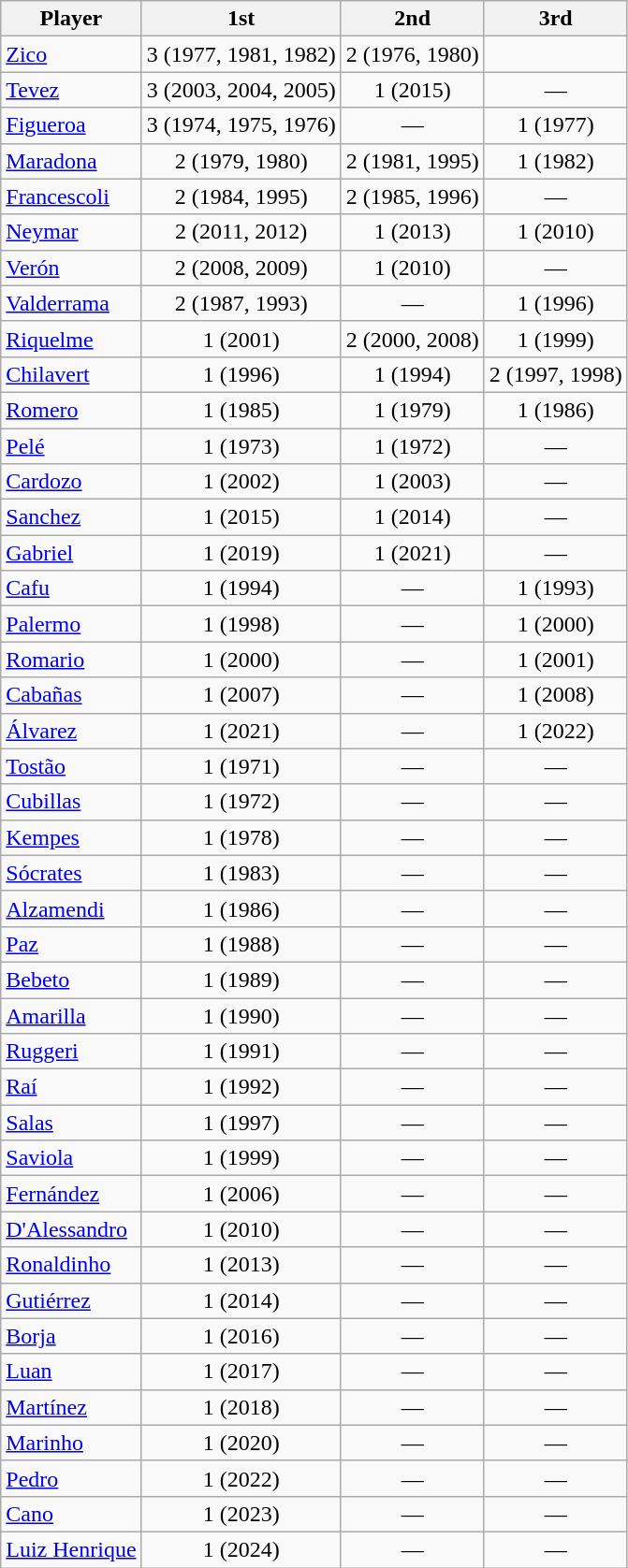<table class="sortable wikitable" style="text-align: center;">
<tr>
<th>Player</th>
<th>1st</th>
<th>2nd</th>
<th>3rd</th>
</tr>
<tr>
<td align=left> <a href='#'>Zico</a></td>
<td>3 (1977, 1981, 1982)</td>
<td>2 (1976, 1980)</td>
<td></td>
</tr>
<tr>
<td align=left> <a href='#'>Tevez</a></td>
<td>3 (2003, 2004, 2005)</td>
<td>1 (2015)</td>
<td>—</td>
</tr>
<tr>
<td align=left> <a href='#'>Figueroa</a></td>
<td>3 (1974, 1975, 1976)</td>
<td>—</td>
<td>1 (1977)</td>
</tr>
<tr>
<td align=left> <a href='#'>Maradona</a></td>
<td>2 (1979, 1980)</td>
<td>2 (1981, 1995)</td>
<td>1 (1982)</td>
</tr>
<tr>
<td align=left> <a href='#'>Francescoli</a></td>
<td>2 (1984, 1995)</td>
<td>2 (1985, 1996)</td>
<td>—</td>
</tr>
<tr>
<td align=left> <a href='#'>Neymar</a></td>
<td>2 (2011, 2012)</td>
<td>1 (2013)</td>
<td>1 (2010)</td>
</tr>
<tr>
<td align=left> <a href='#'>Verón</a></td>
<td>2 (2008, 2009)</td>
<td>1 (2010)</td>
<td>—</td>
</tr>
<tr>
<td align=left> <a href='#'>Valderrama</a></td>
<td>2 (1987, 1993)</td>
<td>—</td>
<td>1 (1996)</td>
</tr>
<tr>
<td align=left> <a href='#'>Riquelme</a></td>
<td>1 (2001)</td>
<td>2 (2000, 2008)</td>
<td>1 (1999)</td>
</tr>
<tr>
<td align=left> <a href='#'>Chilavert</a></td>
<td>1 (1996)</td>
<td>1 (1994)</td>
<td>2 (1997, 1998)</td>
</tr>
<tr>
<td align=left> <a href='#'>Romero</a></td>
<td>1 (1985)</td>
<td>1 (1979)</td>
<td>1 (1986)</td>
</tr>
<tr>
<td align=left> <a href='#'>Pelé</a></td>
<td>1 (1973)</td>
<td>1 (1972)</td>
<td>—</td>
</tr>
<tr>
<td align=left> <a href='#'>Cardozo</a></td>
<td>1 (2002)</td>
<td>1 (2003)</td>
<td>—</td>
</tr>
<tr>
<td align=left> <a href='#'>Sanchez</a></td>
<td>1 (2015)</td>
<td>1 (2014)</td>
<td>—</td>
</tr>
<tr>
<td align=left> <a href='#'>Gabriel</a></td>
<td>1 (2019)</td>
<td>1 (2021)</td>
<td>—</td>
</tr>
<tr>
<td align=left> <a href='#'>Cafu</a></td>
<td>1 (1994)</td>
<td>—</td>
<td>1 (1993)</td>
</tr>
<tr>
<td align=left> <a href='#'>Palermo</a></td>
<td>1 (1998)</td>
<td>—</td>
<td>1 (2000)</td>
</tr>
<tr>
<td align=left> <a href='#'>Romario</a></td>
<td>1 (2000)</td>
<td>—</td>
<td>1 (2001)</td>
</tr>
<tr>
<td align=left> <a href='#'>Cabañas</a></td>
<td>1 (2007)</td>
<td>—</td>
<td>1 (2008)</td>
</tr>
<tr>
<td align=left> <a href='#'>Álvarez</a></td>
<td>1 (2021)</td>
<td>—</td>
<td>1 (2022)</td>
</tr>
<tr>
<td align=left> <a href='#'>Tostão</a></td>
<td>1 (1971)</td>
<td>—</td>
<td>—</td>
</tr>
<tr>
<td align=left> <a href='#'>Cubillas</a></td>
<td>1 (1972)</td>
<td>—</td>
<td>—</td>
</tr>
<tr>
<td align=left> <a href='#'>Kempes</a></td>
<td>1 (1978)</td>
<td>—</td>
<td>—</td>
</tr>
<tr>
<td align=left> <a href='#'>Sócrates</a></td>
<td>1 (1983)</td>
<td>—</td>
<td>—</td>
</tr>
<tr>
<td align=left> <a href='#'>Alzamendi</a></td>
<td>1 (1986)</td>
<td>—</td>
<td>—</td>
</tr>
<tr>
<td align=left> <a href='#'>Paz</a></td>
<td>1 (1988)</td>
<td>—</td>
<td>—</td>
</tr>
<tr>
<td align=left> <a href='#'>Bebeto</a></td>
<td>1 (1989)</td>
<td>—</td>
<td>—</td>
</tr>
<tr>
<td align=left> <a href='#'>Amarilla</a></td>
<td>1 (1990)</td>
<td>—</td>
<td>—</td>
</tr>
<tr>
<td align=left> <a href='#'>Ruggeri</a></td>
<td>1 (1991)</td>
<td>—</td>
<td>—</td>
</tr>
<tr>
<td align=left> <a href='#'>Raí</a></td>
<td>1 (1992)</td>
<td>—</td>
<td>—</td>
</tr>
<tr>
<td align=left> <a href='#'>Salas</a></td>
<td>1 (1997)</td>
<td>—</td>
<td>—</td>
</tr>
<tr>
<td align=left> <a href='#'>Saviola</a></td>
<td>1 (1999)</td>
<td>—</td>
<td>—</td>
</tr>
<tr>
<td align=left> <a href='#'>Fernández</a></td>
<td>1 (2006)</td>
<td>—</td>
<td>—</td>
</tr>
<tr>
<td align=left> <a href='#'>D'Alessandro</a></td>
<td>1 (2010)</td>
<td>—</td>
<td>—</td>
</tr>
<tr>
<td align=left> <a href='#'>Ronaldinho</a></td>
<td>1 (2013)</td>
<td>—</td>
<td>—</td>
</tr>
<tr>
<td align=left> <a href='#'>Gutiérrez</a></td>
<td>1 (2014)</td>
<td>—</td>
<td>—</td>
</tr>
<tr>
<td align=left> <a href='#'>Borja</a></td>
<td>1 (2016)</td>
<td>—</td>
<td>—</td>
</tr>
<tr>
<td align=left> <a href='#'>Luan</a></td>
<td>1 (2017)</td>
<td>—</td>
<td>—</td>
</tr>
<tr>
<td align=left> <a href='#'>Martínez</a></td>
<td>1 (2018)</td>
<td>—</td>
<td>—</td>
</tr>
<tr>
<td align=left> <a href='#'>Marinho</a></td>
<td>1 (2020)</td>
<td>—</td>
<td>—</td>
</tr>
<tr>
<td align=left> <a href='#'>Pedro</a></td>
<td>1 (2022)</td>
<td>—</td>
<td>—</td>
</tr>
<tr>
<td align=left> <a href='#'>Cano</a></td>
<td>1 (2023)</td>
<td>—</td>
<td>—</td>
</tr>
<tr>
<td align=left> <a href='#'>Luiz Henrique</a></td>
<td>1 (2024)</td>
<td>—</td>
<td>—</td>
</tr>
</table>
